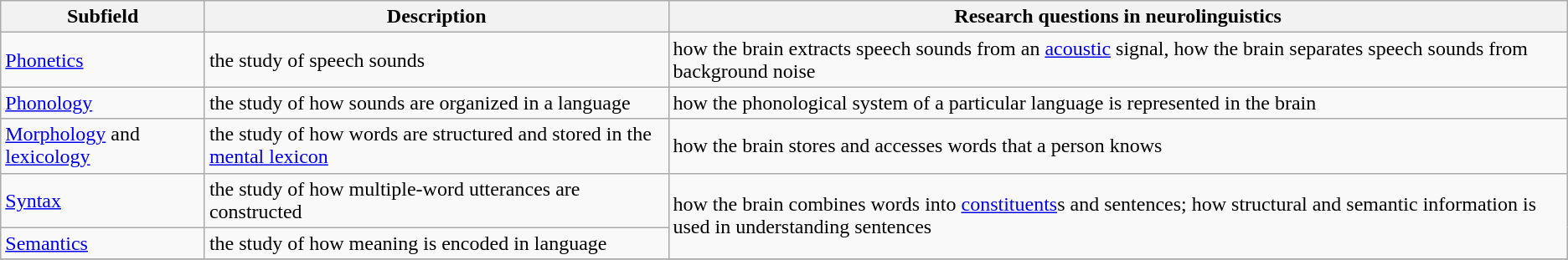<table class="wikitable">
<tr>
<th>Subfield</th>
<th>Description</th>
<th>Research questions in neurolinguistics</th>
</tr>
<tr>
<td><a href='#'>Phonetics</a></td>
<td>the study of speech sounds</td>
<td>how the brain extracts speech sounds from an <a href='#'>acoustic</a> signal, how the brain separates speech sounds from background noise</td>
</tr>
<tr>
<td><a href='#'>Phonology</a></td>
<td>the study of how sounds are organized in a language</td>
<td>how the phonological system of a particular language is represented in the brain</td>
</tr>
<tr>
<td><a href='#'>Morphology</a> and <a href='#'>lexicology</a></td>
<td>the study of how words are structured and stored in the <a href='#'>mental lexicon</a></td>
<td>how the brain stores and accesses words that a person knows</td>
</tr>
<tr>
<td><a href='#'>Syntax</a></td>
<td>the study of how multiple-word utterances are constructed</td>
<td rowspan=2>how the brain combines words into <a href='#'>constituents</a>s and sentences; how structural and semantic information is used in understanding sentences</td>
</tr>
<tr>
<td><a href='#'>Semantics</a></td>
<td>the study of how meaning is encoded in language</td>
</tr>
<tr>
</tr>
</table>
